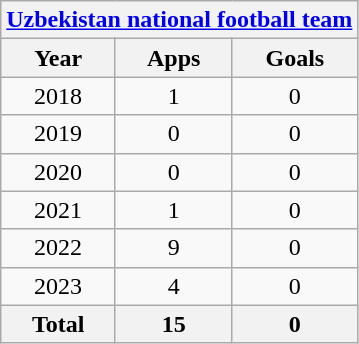<table class="wikitable" style="text-align:center">
<tr>
<th colspan=3><a href='#'>Uzbekistan national football team</a></th>
</tr>
<tr>
<th>Year</th>
<th>Apps</th>
<th>Goals</th>
</tr>
<tr>
<td>2018</td>
<td>1</td>
<td>0</td>
</tr>
<tr>
<td>2019</td>
<td>0</td>
<td>0</td>
</tr>
<tr>
<td>2020</td>
<td>0</td>
<td>0</td>
</tr>
<tr>
<td>2021</td>
<td>1</td>
<td>0</td>
</tr>
<tr>
<td>2022</td>
<td>9</td>
<td>0</td>
</tr>
<tr>
<td>2023</td>
<td>4</td>
<td>0</td>
</tr>
<tr>
<th>Total</th>
<th>15</th>
<th>0</th>
</tr>
</table>
